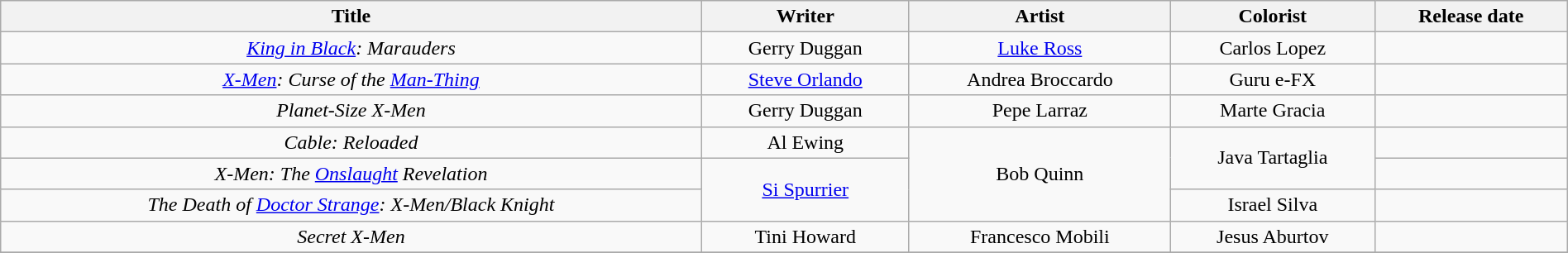<table class="wikitable" style="text-align:center; width:100%">
<tr>
<th scope="col">Title</th>
<th scope="col">Writer</th>
<th scope="col">Artist</th>
<th scope="col">Colorist</th>
<th scope="col">Release date</th>
</tr>
<tr>
<td><em><a href='#'>King in Black</a>: Marauders</em></td>
<td>Gerry Duggan</td>
<td><a href='#'>Luke Ross</a></td>
<td>Carlos Lopez</td>
<td></td>
</tr>
<tr>
<td><em><a href='#'>X-Men</a>: Curse of the <a href='#'>Man-Thing</a></em> </td>
<td><a href='#'>Steve Orlando</a></td>
<td>Andrea Broccardo</td>
<td>Guru e-FX</td>
<td></td>
</tr>
<tr>
<td><em>Planet-Size X-Men</em></td>
<td>Gerry Duggan</td>
<td>Pepe Larraz</td>
<td>Marte Gracia</td>
<td></td>
</tr>
<tr>
<td><em>Cable: Reloaded</em></td>
<td>Al Ewing</td>
<td rowspan="3">Bob Quinn</td>
<td rowspan="2">Java Tartaglia</td>
<td></td>
</tr>
<tr>
<td><em>X-Men: The <a href='#'>Onslaught</a> Revelation</em></td>
<td rowspan="2"><a href='#'>Si Spurrier</a></td>
<td></td>
</tr>
<tr>
<td><em>The Death of <a href='#'>Doctor Strange</a>: X-Men/Black Knight</em></td>
<td>Israel Silva</td>
<td></td>
</tr>
<tr>
<td><em>Secret X-Men</em></td>
<td>Tini Howard</td>
<td>Francesco Mobili</td>
<td>Jesus Aburtov</td>
<td></td>
</tr>
<tr>
</tr>
</table>
